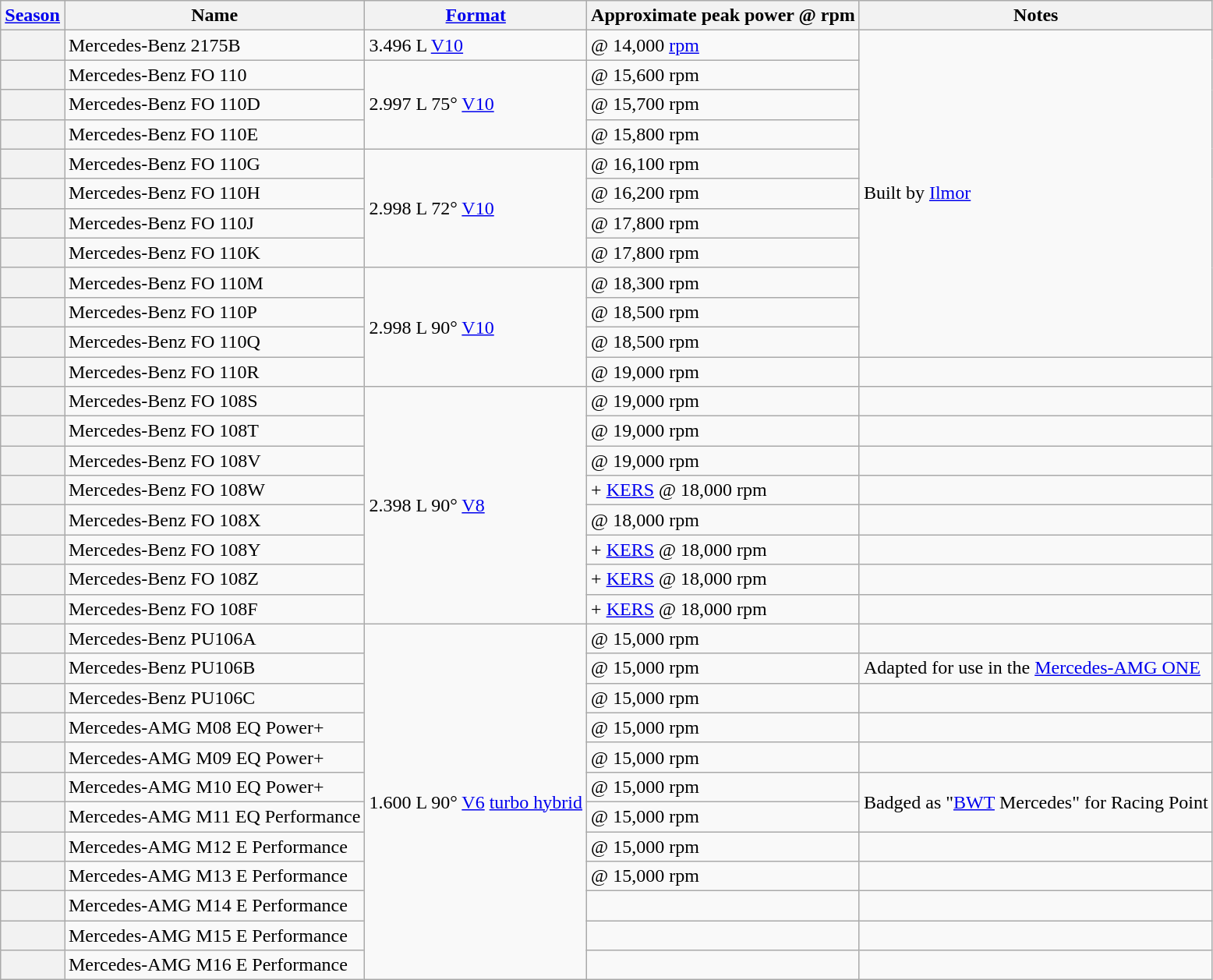<table class="wikitable">
<tr>
<th><a href='#'>Season</a></th>
<th>Name</th>
<th><a href='#'>Format</a></th>
<th>Approximate peak power @ rpm<br></th>
<th>Notes</th>
</tr>
<tr>
<th></th>
<td>Mercedes-Benz 2175B</td>
<td>3.496 L <a href='#'>V10</a></td>
<td> @ 14,000 <a href='#'>rpm</a></td>
<td rowspan="11">Built by <a href='#'>Ilmor</a></td>
</tr>
<tr>
<th></th>
<td>Mercedes-Benz FO 110</td>
<td rowspan="3">2.997 L 75° <a href='#'>V10</a></td>
<td> @ 15,600 rpm</td>
</tr>
<tr>
<th></th>
<td>Mercedes-Benz FO 110D</td>
<td> @ 15,700 rpm</td>
</tr>
<tr>
<th></th>
<td>Mercedes-Benz FO 110E</td>
<td> @ 15,800 rpm</td>
</tr>
<tr>
<th></th>
<td>Mercedes-Benz FO 110G</td>
<td rowspan="4">2.998 L 72° <a href='#'>V10</a></td>
<td> @ 16,100 rpm</td>
</tr>
<tr>
<th></th>
<td>Mercedes-Benz FO 110H</td>
<td> @ 16,200 rpm</td>
</tr>
<tr>
<th></th>
<td>Mercedes-Benz FO 110J</td>
<td> @ 17,800 rpm</td>
</tr>
<tr>
<th></th>
<td>Mercedes-Benz FO 110K</td>
<td> @ 17,800 rpm</td>
</tr>
<tr>
<th></th>
<td>Mercedes-Benz FO 110M</td>
<td rowspan="4">2.998 L 90° <a href='#'>V10</a></td>
<td> @ 18,300 rpm</td>
</tr>
<tr>
<th></th>
<td>Mercedes-Benz FO 110P</td>
<td> @ 18,500 rpm</td>
</tr>
<tr>
<th></th>
<td>Mercedes-Benz FO 110Q</td>
<td> @ 18,500 rpm</td>
</tr>
<tr>
<th></th>
<td>Mercedes-Benz FO 110R</td>
<td> @ 19,000 rpm</td>
<td></td>
</tr>
<tr>
<th></th>
<td>Mercedes-Benz FO 108S</td>
<td rowspan="8">2.398 L 90° <a href='#'>V8</a></td>
<td> @ 19,000 rpm</td>
<td></td>
</tr>
<tr>
<th></th>
<td>Mercedes-Benz FO 108T</td>
<td> @ 19,000 rpm</td>
<td></td>
</tr>
<tr>
<th></th>
<td>Mercedes-Benz FO 108V</td>
<td> @ 19,000 rpm</td>
<td></td>
</tr>
<tr>
<th></th>
<td>Mercedes-Benz FO 108W</td>
<td> + <a href='#'>KERS</a> @ 18,000 rpm</td>
<td></td>
</tr>
<tr>
<th></th>
<td>Mercedes-Benz FO 108X</td>
<td> @ 18,000 rpm</td>
<td></td>
</tr>
<tr>
<th></th>
<td>Mercedes-Benz FO 108Y</td>
<td> + <a href='#'>KERS</a> @ 18,000 rpm</td>
<td></td>
</tr>
<tr>
<th></th>
<td>Mercedes-Benz FO 108Z</td>
<td> + <a href='#'>KERS</a> @ 18,000 rpm</td>
<td></td>
</tr>
<tr>
<th></th>
<td>Mercedes-Benz FO 108F</td>
<td> + <a href='#'>KERS</a> @ 18,000 rpm</td>
<td></td>
</tr>
<tr>
<th></th>
<td>Mercedes-Benz PU106A</td>
<td rowspan="12">1.600 L 90° <a href='#'>V6</a> <a href='#'>turbo hybrid</a></td>
<td> @ 15,000 rpm</td>
<td></td>
</tr>
<tr>
<th></th>
<td>Mercedes-Benz PU106B</td>
<td> @ 15,000 rpm</td>
<td>Adapted for use in the <a href='#'>Mercedes-AMG ONE</a></td>
</tr>
<tr>
<th></th>
<td>Mercedes-Benz PU106C</td>
<td> @ 15,000 rpm</td>
<td></td>
</tr>
<tr>
<th></th>
<td>Mercedes-AMG M08 EQ Power+</td>
<td> @ 15,000 rpm</td>
<td></td>
</tr>
<tr>
<th></th>
<td>Mercedes-AMG M09 EQ Power+</td>
<td> @ 15,000 rpm</td>
<td></td>
</tr>
<tr>
<th></th>
<td>Mercedes-AMG M10 EQ Power+</td>
<td> @ 15,000 rpm</td>
<td rowspan="2">Badged as "<a href='#'>BWT</a> Mercedes" for Racing Point</td>
</tr>
<tr>
<th></th>
<td>Mercedes-AMG M11 EQ Performance</td>
<td> @ 15,000 rpm</td>
</tr>
<tr>
<th></th>
<td>Mercedes-AMG M12 E Performance</td>
<td> @ 15,000 rpm</td>
<td></td>
</tr>
<tr>
<th></th>
<td>Mercedes-AMG M13 E Performance</td>
<td> @ 15,000 rpm</td>
<td></td>
</tr>
<tr>
<th></th>
<td>Mercedes-AMG M14 E Performance</td>
<td></td>
<td></td>
</tr>
<tr>
<th></th>
<td>Mercedes-AMG M15 E Performance</td>
<td></td>
<td></td>
</tr>
<tr>
<th></th>
<td>Mercedes-AMG M16 E Performance</td>
<td></td>
<td></td>
</tr>
</table>
